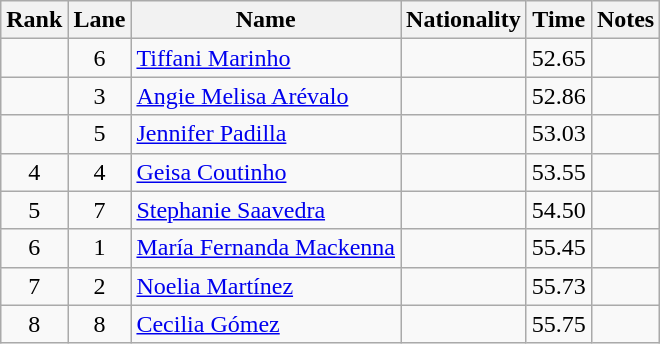<table class="wikitable sortable" style="text-align:center">
<tr>
<th>Rank</th>
<th>Lane</th>
<th>Name</th>
<th>Nationality</th>
<th>Time</th>
<th>Notes</th>
</tr>
<tr>
<td></td>
<td>6</td>
<td align=left><a href='#'>Tiffani Marinho</a></td>
<td align=left></td>
<td>52.65</td>
<td></td>
</tr>
<tr>
<td></td>
<td>3</td>
<td align=left><a href='#'>Angie Melisa Arévalo</a></td>
<td align=left></td>
<td>52.86</td>
<td></td>
</tr>
<tr>
<td></td>
<td>5</td>
<td align=left><a href='#'>Jennifer Padilla</a></td>
<td align=left></td>
<td>53.03</td>
<td></td>
</tr>
<tr>
<td>4</td>
<td>4</td>
<td align=left><a href='#'>Geisa Coutinho</a></td>
<td align=left></td>
<td>53.55</td>
<td></td>
</tr>
<tr>
<td>5</td>
<td>7</td>
<td align=left><a href='#'>Stephanie Saavedra</a></td>
<td align=left></td>
<td>54.50</td>
<td></td>
</tr>
<tr>
<td>6</td>
<td>1</td>
<td align=left><a href='#'>María Fernanda Mackenna</a></td>
<td align=left></td>
<td>55.45</td>
<td></td>
</tr>
<tr>
<td>7</td>
<td>2</td>
<td align=left><a href='#'>Noelia Martínez</a></td>
<td align=left></td>
<td>55.73</td>
<td></td>
</tr>
<tr>
<td>8</td>
<td>8</td>
<td align=left><a href='#'>Cecilia Gómez</a></td>
<td align=left></td>
<td>55.75</td>
<td></td>
</tr>
</table>
